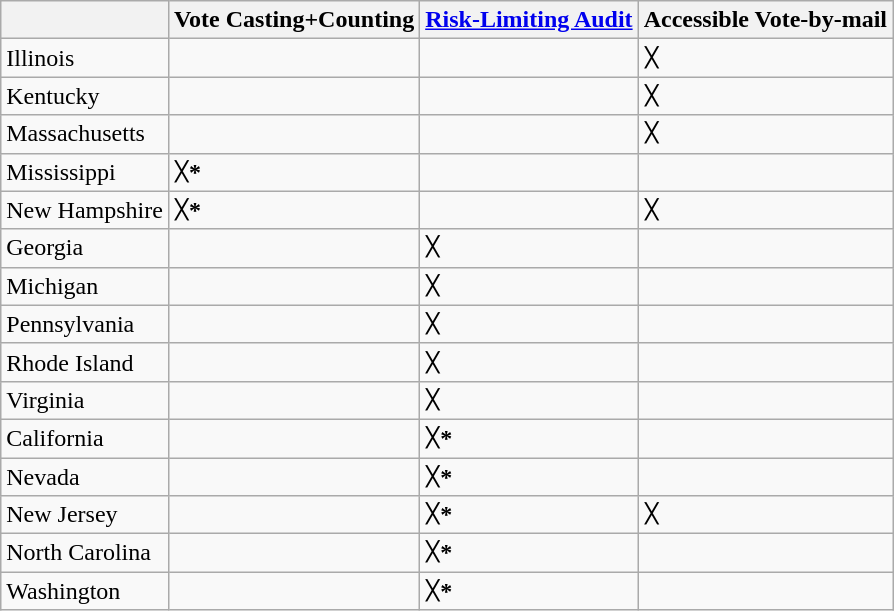<table class="wikitable">
<tr>
<th></th>
<th>Vote Casting+Counting</th>
<th><a href='#'>Risk-Limiting Audit</a></th>
<th>Accessible Vote-by-mail</th>
</tr>
<tr>
<td>Illinois</td>
<td></td>
<td></td>
<td><strong>ᚷ</strong></td>
</tr>
<tr>
<td>Kentucky</td>
<td></td>
<td></td>
<td><strong>ᚷ</strong></td>
</tr>
<tr>
<td>Massachusetts</td>
<td></td>
<td></td>
<td><strong>ᚷ</strong></td>
</tr>
<tr>
<td>Mississippi</td>
<td><strong>ᚷ*</strong></td>
<td></td>
<td></td>
</tr>
<tr>
<td>New Hampshire</td>
<td><strong>ᚷ*</strong></td>
<td></td>
<td><strong>ᚷ</strong></td>
</tr>
<tr>
<td>Georgia</td>
<td></td>
<td><strong>ᚷ</strong></td>
<td></td>
</tr>
<tr>
<td>Michigan</td>
<td></td>
<td><strong>ᚷ</strong></td>
<td></td>
</tr>
<tr>
<td>Pennsylvania</td>
<td></td>
<td><strong>ᚷ</strong></td>
<td></td>
</tr>
<tr>
<td>Rhode Island</td>
<td></td>
<td><strong>ᚷ</strong></td>
<td></td>
</tr>
<tr>
<td>Virginia</td>
<td></td>
<td><strong>ᚷ</strong></td>
<td></td>
</tr>
<tr>
<td>California</td>
<td></td>
<td><strong>ᚷ*</strong></td>
<td></td>
</tr>
<tr>
<td>Nevada</td>
<td></td>
<td><strong>ᚷ*</strong></td>
<td></td>
</tr>
<tr>
<td>New Jersey</td>
<td></td>
<td><strong>ᚷ*</strong></td>
<td><strong>ᚷ</strong></td>
</tr>
<tr>
<td>North Carolina</td>
<td></td>
<td><strong>ᚷ*</strong></td>
<td></td>
</tr>
<tr>
<td>Washington</td>
<td></td>
<td><strong>ᚷ*</strong></td>
<td></td>
</tr>
</table>
